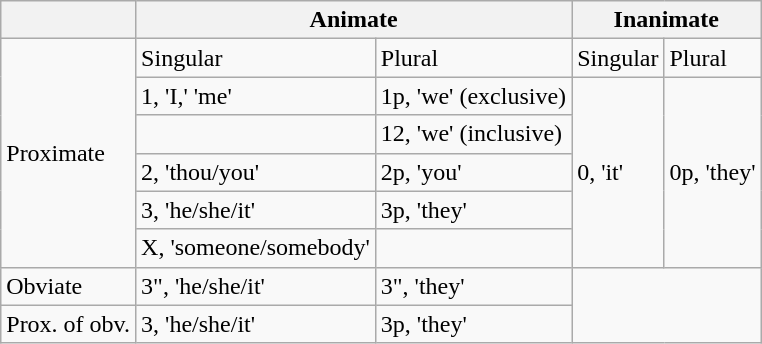<table class="wikitable">
<tr>
<th></th>
<th colspan="2">Animate</th>
<th colspan="2">Inanimate</th>
</tr>
<tr>
<td rowspan="6">Proximate</td>
<td>Singular</td>
<td>Plural</td>
<td>Singular</td>
<td>Plural</td>
</tr>
<tr>
<td>1, 'I,' 'me'</td>
<td>1p, 'we' (exclusive)</td>
<td rowspan="5">0, 'it'</td>
<td rowspan="5">0p, 'they'</td>
</tr>
<tr>
<td></td>
<td>12, 'we' (inclusive)</td>
</tr>
<tr>
<td>2, 'thou/you'</td>
<td>2p, 'you'</td>
</tr>
<tr>
<td>3, 'he/she/it'</td>
<td>3p, 'they'</td>
</tr>
<tr>
<td>X, 'someone/somebody'</td>
<td></td>
</tr>
<tr>
<td>Obviate</td>
<td>3", 'he/she/it'</td>
<td>3", 'they'</td>
<td rowspan="2" colspan="2"></td>
</tr>
<tr>
<td>Prox. of obv.</td>
<td>3, 'he/she/it'</td>
<td>3p, 'they'</td>
</tr>
</table>
